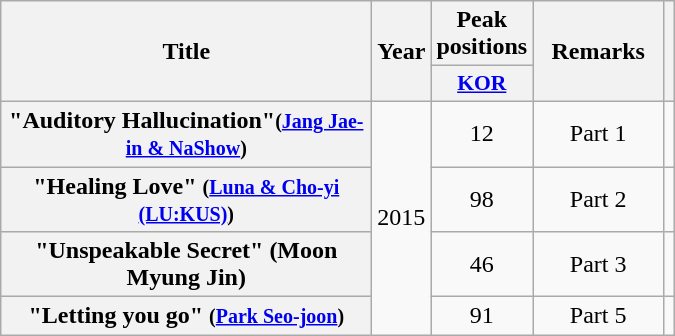<table class="wikitable plainrowheaders" style="text-align:center;">
<tr>
<th scope="col" rowspan="2" style="width:15em;">Title</th>
<th scope="col" rowspan="2" style="width:2em;">Year</th>
<th scope="col">Peak<br>positions</th>
<th scope="col" rowspan="2" style="width:5em;">Remarks</th>
<th rowspan="2"></th>
</tr>
<tr>
<th scope="col" style="width:2.5em;font-size:90%;"><a href='#'>KOR</a></th>
</tr>
<tr>
<th scope="row">"Auditory Hallucination"<small>(<a href='#'>Jang Jae-in & NaShow</a>)</small></th>
<td rowspan="8">2015</td>
<td>12</td>
<td>Part 1</td>
<td></td>
</tr>
<tr>
<th scope="row">"Healing Love" <small>(<a href='#'>Luna & Cho-yi (LU:KUS)</a>)</small></th>
<td>98</td>
<td>Part 2</td>
<td></td>
</tr>
<tr>
<th scope="row">"Unspeakable Secret" (Moon Myung Jin)</th>
<td>46</td>
<td>Part 3</td>
<td></td>
</tr>
<tr>
<th scope="row">"Letting you go" <small>(<a href='#'>Park Seo-joon</a>)</small></th>
<td>91</td>
<td>Part 5</td>
<td></td>
</tr>
</table>
